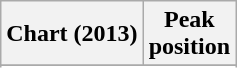<table class="wikitable sortable">
<tr>
<th>Chart (2013)</th>
<th>Peak<br>position</th>
</tr>
<tr>
</tr>
<tr>
</tr>
<tr>
</tr>
<tr>
</tr>
<tr>
</tr>
</table>
